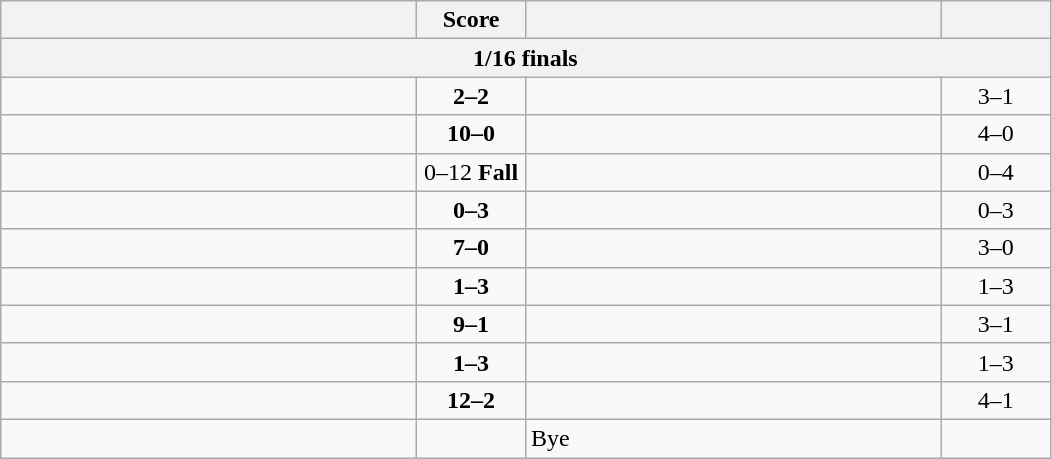<table class="wikitable" style="text-align: left; ">
<tr>
<th align="right" width="270"></th>
<th width="65">Score</th>
<th align="left" width="270"></th>
<th width="65"></th>
</tr>
<tr>
<th colspan=4>1/16 finals</th>
</tr>
<tr>
<td><strong></strong></td>
<td align="center"><strong>2–2</strong></td>
<td></td>
<td align=center>3–1 <strong></strong></td>
</tr>
<tr>
<td><strong></strong></td>
<td align="center"><strong>10–0</strong></td>
<td></td>
<td align=center>4–0 <strong></strong></td>
</tr>
<tr>
<td></td>
<td align="center">0–12 <strong>Fall</strong></td>
<td><strong></strong></td>
<td align=center>0–4 <strong></strong></td>
</tr>
<tr>
<td></td>
<td align="center"><strong>0–3</strong></td>
<td><strong></strong></td>
<td align=center>0–3 <strong></strong></td>
</tr>
<tr>
<td><strong></strong></td>
<td align="center"><strong>7–0</strong></td>
<td></td>
<td align=center>3–0 <strong></strong></td>
</tr>
<tr>
<td></td>
<td align="center"><strong>1–3</strong></td>
<td><strong></strong></td>
<td align=center>1–3 <strong></strong></td>
</tr>
<tr>
<td><strong></strong></td>
<td align="center"><strong>9–1</strong></td>
<td></td>
<td align=center>3–1 <strong></strong></td>
</tr>
<tr>
<td></td>
<td align="center"><strong>1–3</strong></td>
<td><strong></strong></td>
<td align=center>1–3 <strong></strong></td>
</tr>
<tr>
<td><strong></strong></td>
<td align="center"><strong>12–2</strong></td>
<td></td>
<td align=center>4–1 <strong></strong></td>
</tr>
<tr>
<td><strong></strong></td>
<td></td>
<td>Bye</td>
<td></td>
</tr>
</table>
